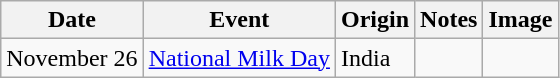<table class="wikitable sortable">
<tr>
<th>Date</th>
<th>Event</th>
<th>Origin</th>
<th>Notes</th>
<th>Image</th>
</tr>
<tr>
<td>November 26</td>
<td><a href='#'>National Milk Day</a></td>
<td>India</td>
<td></td>
<td></td>
</tr>
</table>
